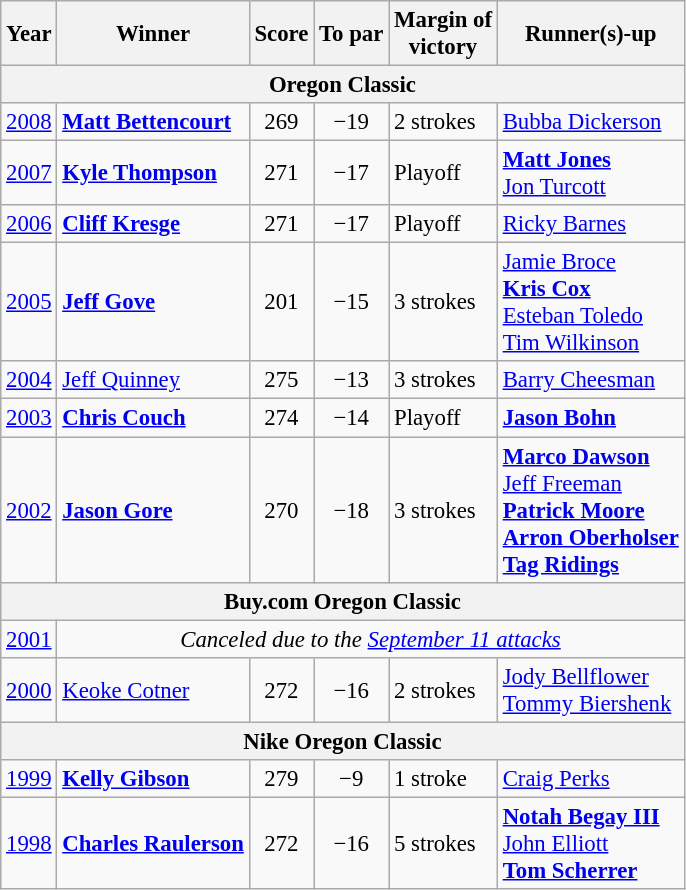<table class=wikitable style=font-size:95%>
<tr>
<th>Year</th>
<th>Winner</th>
<th>Score</th>
<th>To par</th>
<th>Margin of<br>victory</th>
<th>Runner(s)-up</th>
</tr>
<tr>
<th colspan=7>Oregon Classic</th>
</tr>
<tr>
<td><a href='#'>2008</a></td>
<td> <strong><a href='#'>Matt Bettencourt</a></strong></td>
<td align=center>269</td>
<td align=center>−19</td>
<td>2 strokes</td>
<td> <a href='#'>Bubba Dickerson</a></td>
</tr>
<tr>
<td><a href='#'>2007</a></td>
<td> <strong><a href='#'>Kyle Thompson</a></strong></td>
<td align=center>271</td>
<td align=center>−17</td>
<td>Playoff</td>
<td> <strong><a href='#'>Matt Jones</a></strong><br> <a href='#'>Jon Turcott</a></td>
</tr>
<tr>
<td><a href='#'>2006</a></td>
<td> <strong><a href='#'>Cliff Kresge</a></strong></td>
<td align=center>271</td>
<td align=center>−17</td>
<td>Playoff</td>
<td> <a href='#'>Ricky Barnes</a></td>
</tr>
<tr>
<td><a href='#'>2005</a></td>
<td> <strong><a href='#'>Jeff Gove</a></strong></td>
<td align=center>201</td>
<td align=center>−15</td>
<td>3 strokes</td>
<td> <a href='#'>Jamie Broce</a><br> <strong><a href='#'>Kris Cox</a></strong><br> <a href='#'>Esteban Toledo</a><br> <a href='#'>Tim Wilkinson</a></td>
</tr>
<tr>
<td><a href='#'>2004</a></td>
<td> <a href='#'>Jeff Quinney</a></td>
<td align=center>275</td>
<td align=center>−13</td>
<td>3 strokes</td>
<td> <a href='#'>Barry Cheesman</a></td>
</tr>
<tr>
<td><a href='#'>2003</a></td>
<td> <strong><a href='#'>Chris Couch</a></strong></td>
<td align=center>274</td>
<td align=center>−14</td>
<td>Playoff</td>
<td> <strong><a href='#'>Jason Bohn</a></strong></td>
</tr>
<tr>
<td><a href='#'>2002</a></td>
<td> <strong><a href='#'>Jason Gore</a></strong></td>
<td align=center>270</td>
<td align=center>−18</td>
<td>3 strokes</td>
<td> <strong><a href='#'>Marco Dawson</a></strong><br> <a href='#'>Jeff Freeman</a><br> <strong><a href='#'>Patrick Moore</a></strong><br> <strong><a href='#'>Arron Oberholser</a></strong><br> <strong><a href='#'>Tag Ridings</a></strong></td>
</tr>
<tr>
<th colspan=7>Buy.com Oregon Classic</th>
</tr>
<tr>
<td><a href='#'>2001</a></td>
<td colspan=5 align=center><em>Canceled due to the <a href='#'>September 11 attacks</a></em></td>
</tr>
<tr>
<td><a href='#'>2000</a></td>
<td> <a href='#'>Keoke Cotner</a></td>
<td align=center>272</td>
<td align=center>−16</td>
<td>2 strokes</td>
<td> <a href='#'>Jody Bellflower</a><br> <a href='#'>Tommy Biershenk</a></td>
</tr>
<tr>
<th colspan=7>Nike Oregon Classic</th>
</tr>
<tr>
<td><a href='#'>1999</a></td>
<td> <strong><a href='#'>Kelly Gibson</a></strong></td>
<td align=center>279</td>
<td align=center>−9</td>
<td>1 stroke</td>
<td> <a href='#'>Craig Perks</a></td>
</tr>
<tr>
<td><a href='#'>1998</a></td>
<td> <strong><a href='#'>Charles Raulerson</a></strong></td>
<td align=center>272</td>
<td align=center>−16</td>
<td>5 strokes</td>
<td> <strong><a href='#'>Notah Begay III</a></strong><br> <a href='#'>John Elliott</a><br> <strong><a href='#'>Tom Scherrer</a></strong></td>
</tr>
</table>
